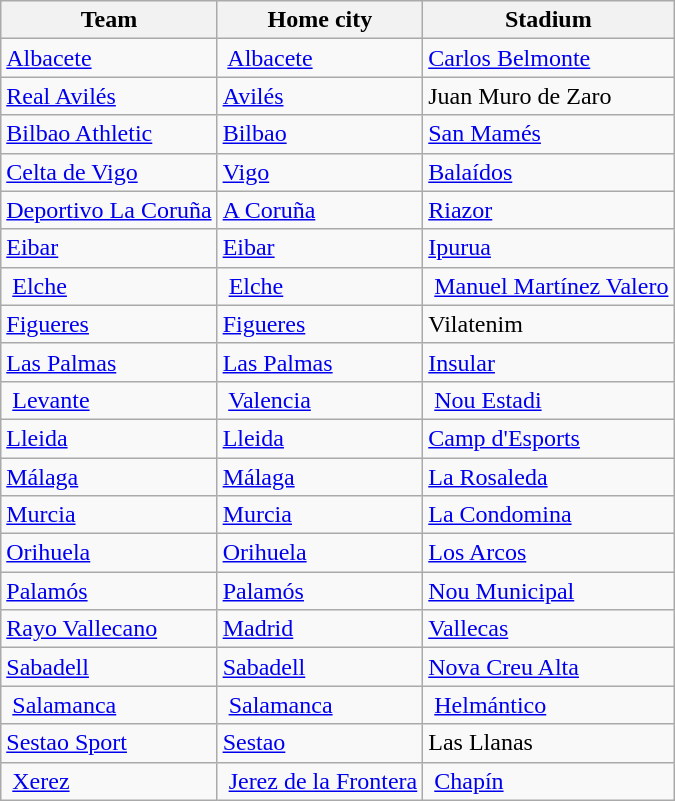<table class="wikitable sortable">
<tr>
<th>Team</th>
<th>Home city</th>
<th>Stadium</th>
</tr>
<tr>
<td><a href='#'>Albacete</a></td>
<td> <a href='#'>Albacete</a></td>
<td><a href='#'>Carlos Belmonte</a></td>
</tr>
<tr>
<td><a href='#'>Real Avilés</a></td>
<td><a href='#'>Avilés</a></td>
<td>Juan Muro de Zaro</td>
</tr>
<tr>
<td><a href='#'>Bilbao Athletic</a></td>
<td><a href='#'>Bilbao</a></td>
<td><a href='#'>San Mamés</a></td>
</tr>
<tr>
<td><a href='#'>Celta de Vigo</a></td>
<td><a href='#'>Vigo</a></td>
<td><a href='#'>Balaídos</a></td>
</tr>
<tr>
<td><a href='#'>Deportivo La Coruña</a></td>
<td><a href='#'>A Coruña</a></td>
<td><a href='#'>Riazor</a></td>
</tr>
<tr>
<td><a href='#'>Eibar</a></td>
<td><a href='#'>Eibar</a></td>
<td><a href='#'>Ipurua</a></td>
</tr>
<tr>
<td> <a href='#'>Elche</a></td>
<td> <a href='#'>Elche</a></td>
<td> <a href='#'>Manuel Martínez Valero</a></td>
</tr>
<tr>
<td><a href='#'>Figueres</a></td>
<td><a href='#'>Figueres</a></td>
<td>Vilatenim</td>
</tr>
<tr>
<td><a href='#'>Las Palmas</a></td>
<td><a href='#'>Las Palmas</a></td>
<td><a href='#'>Insular</a></td>
</tr>
<tr>
<td> <a href='#'>Levante</a></td>
<td> <a href='#'>Valencia</a></td>
<td> <a href='#'>Nou Estadi</a></td>
</tr>
<tr>
<td><a href='#'>Lleida</a></td>
<td><a href='#'>Lleida</a></td>
<td><a href='#'>Camp d'Esports</a></td>
</tr>
<tr>
<td><a href='#'>Málaga</a></td>
<td><a href='#'>Málaga</a></td>
<td><a href='#'>La Rosaleda</a></td>
</tr>
<tr>
<td><a href='#'>Murcia</a></td>
<td><a href='#'>Murcia</a></td>
<td><a href='#'>La Condomina</a></td>
</tr>
<tr>
<td><a href='#'>Orihuela</a></td>
<td><a href='#'>Orihuela</a></td>
<td><a href='#'>Los Arcos</a></td>
</tr>
<tr>
<td><a href='#'>Palamós</a></td>
<td><a href='#'>Palamós</a></td>
<td><a href='#'>Nou Municipal</a></td>
</tr>
<tr>
<td><a href='#'>Rayo Vallecano</a></td>
<td><a href='#'>Madrid</a></td>
<td><a href='#'>Vallecas</a></td>
</tr>
<tr>
<td><a href='#'>Sabadell</a></td>
<td><a href='#'>Sabadell</a></td>
<td><a href='#'>Nova Creu Alta</a></td>
</tr>
<tr>
<td> <a href='#'>Salamanca</a></td>
<td> <a href='#'>Salamanca</a></td>
<td> <a href='#'>Helmántico</a></td>
</tr>
<tr>
<td><a href='#'>Sestao Sport</a></td>
<td><a href='#'>Sestao</a></td>
<td>Las Llanas</td>
</tr>
<tr>
<td> <a href='#'>Xerez</a></td>
<td> <a href='#'>Jerez de la Frontera</a></td>
<td> <a href='#'>Chapín</a></td>
</tr>
</table>
